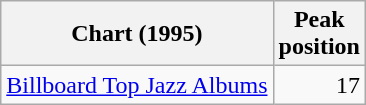<table class="wikitable">
<tr>
<th>Chart (1995)</th>
<th>Peak<br>position</th>
</tr>
<tr>
<td><a href='#'>Billboard Top Jazz Albums</a></td>
<td align="right">17</td>
</tr>
</table>
